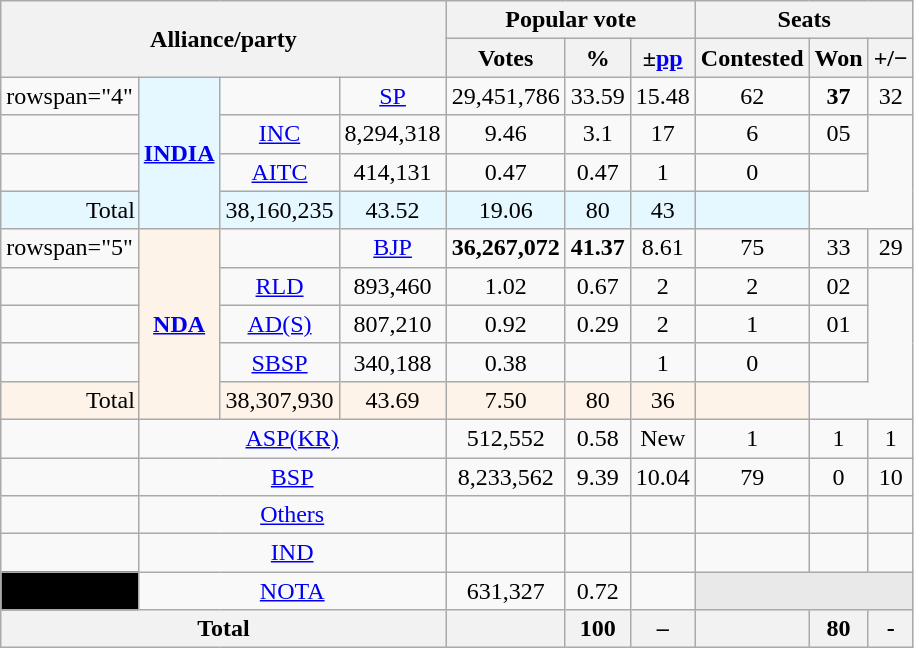<table class="wikitable sortable" style="text-align:center;">
<tr>
<th colspan="4" rowspan="2">Alliance/party</th>
<th colspan="3">Popular vote</th>
<th colspan="3">Seats</th>
</tr>
<tr>
<th>Votes</th>
<th>%</th>
<th>±<a href='#'>pp</a></th>
<th>Contested</th>
<th>Won</th>
<th><strong>+/−</strong></th>
</tr>
<tr>
<td>rowspan="4" </td>
<th rowspan="4"style="background:#E5F8FF"><a href='#'>INDIA</a></th>
<td></td>
<td><a href='#'>SP</a></td>
<td>29,451,786</td>
<td>33.59</td>
<td> 15.48</td>
<td>62</td>
<td><strong>37</strong></td>
<td> 32</td>
</tr>
<tr>
<td></td>
<td><a href='#'>INC</a></td>
<td>8,294,318</td>
<td>9.46</td>
<td> 3.1</td>
<td>17</td>
<td>6</td>
<td> 05</td>
</tr>
<tr>
<td></td>
<td><a href='#'>AITC</a></td>
<td>414,131</td>
<td>0.47</td>
<td> 0.47</td>
<td>1</td>
<td>0</td>
<td></td>
</tr>
<tr>
<td colspan="2"style="background:#E5F8FF">Total</td>
<td style="background:#E5F8FF">38,160,235</td>
<td style="background:#E5F8FF">43.52</td>
<td style="background:#E5F8FF"> 19.06</td>
<td style="background:#E5F8FF">80</td>
<td style="background:#E5F8FF">43</td>
<td style="background:#E5F8FF"></td>
</tr>
<tr>
<td>rowspan="5" </td>
<th rowspan="5"style="background:#fef3e8"><a href='#'>NDA</a></th>
<td></td>
<td><a href='#'>BJP</a></td>
<td><strong>36,267,072</strong></td>
<td><strong>41.37</strong></td>
<td> 8.61</td>
<td>75</td>
<td>33</td>
<td> 29</td>
</tr>
<tr>
<td></td>
<td><a href='#'>RLD</a></td>
<td>893,460</td>
<td>1.02</td>
<td> 0.67</td>
<td>2</td>
<td>2</td>
<td> 02</td>
</tr>
<tr>
<td></td>
<td><a href='#'>AD(S)</a></td>
<td>807,210</td>
<td>0.92</td>
<td> 0.29</td>
<td>2</td>
<td>1</td>
<td> 01</td>
</tr>
<tr>
<td></td>
<td><a href='#'>SBSP</a></td>
<td>340,188</td>
<td>0.38</td>
<td></td>
<td>1</td>
<td>0</td>
<td></td>
</tr>
<tr>
<td colspan="2"style="background:#fef3e8">Total</td>
<td style="background:#fef3e8">38,307,930</td>
<td style="background:#fef3e8">43.69</td>
<td style="background:#fef3e8"> 7.50</td>
<td style="background:#fef3e8">80</td>
<td style="background:#fef3e8">36</td>
<td style="background:#fef3e8"></td>
</tr>
<tr>
<td></td>
<td colspan="3"><a href='#'>ASP(KR)</a></td>
<td>512,552</td>
<td>0.58</td>
<td>New</td>
<td>1</td>
<td>1</td>
<td>1</td>
</tr>
<tr>
<td></td>
<td colspan="3"><a href='#'>BSP</a></td>
<td>8,233,562</td>
<td>9.39</td>
<td>10.04</td>
<td>79</td>
<td>0</td>
<td>10</td>
</tr>
<tr>
<td></td>
<td colspan="3"><a href='#'>Others</a></td>
<td></td>
<td></td>
<td></td>
<td></td>
<td></td>
<td></td>
</tr>
<tr>
<td></td>
<td colspan="3"><a href='#'>IND</a></td>
<td></td>
<td></td>
<td></td>
<td></td>
<td></td>
<td></td>
</tr>
<tr>
<td bgcolor="Black"></td>
<td colspan="3"><a href='#'>NOTA</a></td>
<td>631,327</td>
<td>0.72</td>
<td></td>
<th colspan="3" style="background-color:#E9E9E9"></th>
</tr>
<tr>
<th colspan="4">Total</th>
<th></th>
<th>100</th>
<th>–</th>
<th></th>
<th>80</th>
<th>-</th>
</tr>
</table>
